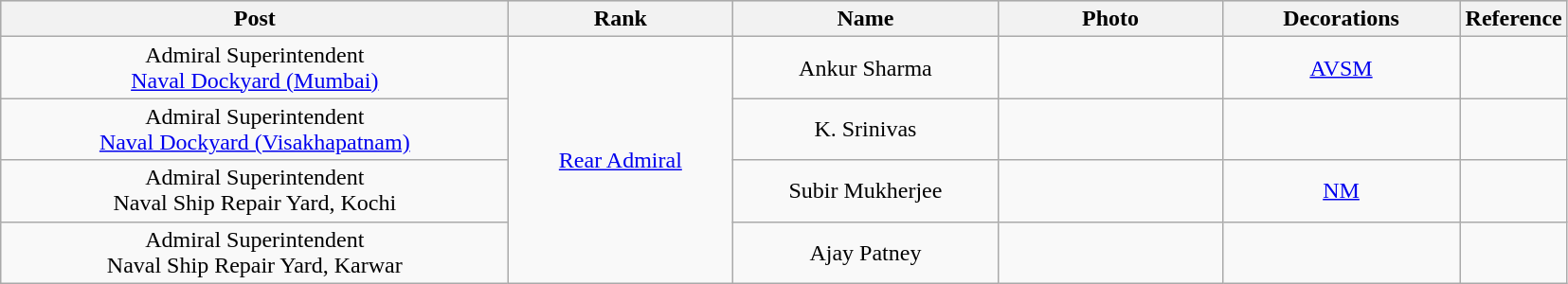<table class="wikitable" style="text-align:center">
<tr style="background:#cccccc">
<th scope="col" style="width: 350px;">Post</th>
<th scope="col" style="width: 150px;">Rank</th>
<th scope="col" style="width: 180px;">Name</th>
<th scope="col" style="width: 150px;">Photo</th>
<th scope="col" style="width: 160px;">Decorations</th>
<th scope="col" style="width: 5px;">Reference</th>
</tr>
<tr>
<td>Admiral Superintendent<br> <a href='#'>Naval Dockyard (Mumbai)</a></td>
<td rowspan=4><a href='#'>Rear Admiral</a></td>
<td>Ankur Sharma</td>
<td></td>
<td><a href='#'>AVSM</a></td>
<td></td>
</tr>
<tr>
<td>Admiral Superintendent<br> <a href='#'>Naval Dockyard (Visakhapatnam)</a></td>
<td>K. Srinivas</td>
<td></td>
<td></td>
<td></td>
</tr>
<tr>
<td>Admiral Superintendent<br>Naval Ship Repair Yard, Kochi</td>
<td>Subir Mukherjee</td>
<td></td>
<td><a href='#'>NM</a></td>
<td></td>
</tr>
<tr>
<td>Admiral Superintendent<br>Naval Ship Repair Yard, Karwar</td>
<td>Ajay Patney</td>
<td></td>
<td></td>
<td></td>
</tr>
</table>
